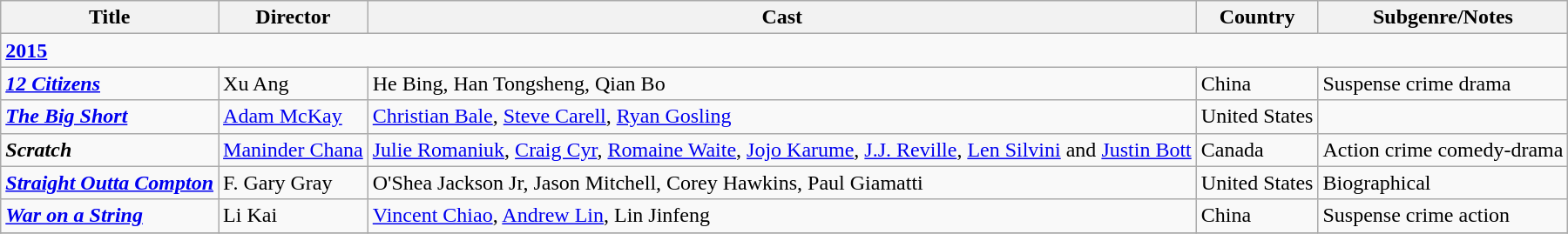<table class="wikitable">
<tr>
<th>Title</th>
<th>Director</th>
<th>Cast</th>
<th>Country</th>
<th>Subgenre/Notes</th>
</tr>
<tr>
<td colspan="6" ><strong><a href='#'>2015</a></strong></td>
</tr>
<tr>
<td><strong><em><a href='#'>12 Citizens</a></em></strong></td>
<td>Xu Ang</td>
<td>He Bing, Han Tongsheng, Qian Bo</td>
<td>China</td>
<td>Suspense crime drama</td>
</tr>
<tr>
<td><strong><em><a href='#'>The Big Short</a></em></strong></td>
<td><a href='#'>Adam McKay</a></td>
<td><a href='#'>Christian Bale</a>, <a href='#'>Steve Carell</a>, <a href='#'>Ryan Gosling</a></td>
<td>United States</td>
<td></td>
</tr>
<tr>
<td><strong><em>Scratch</em></strong></td>
<td><a href='#'>Maninder Chana</a></td>
<td><a href='#'>Julie Romaniuk</a>, <a href='#'>Craig Cyr</a>, <a href='#'>Romaine Waite</a>, <a href='#'>Jojo Karume</a>, <a href='#'>J.J. Reville</a>, <a href='#'>Len Silvini</a> and <a href='#'>Justin Bott</a></td>
<td>Canada</td>
<td>Action crime comedy-drama</td>
</tr>
<tr>
<td><strong><em><a href='#'>Straight Outta Compton</a></em></strong></td>
<td>F. Gary Gray</td>
<td>O'Shea Jackson Jr, Jason Mitchell, Corey Hawkins, Paul Giamatti</td>
<td>United States</td>
<td>Biographical</td>
</tr>
<tr>
<td><strong><em><a href='#'>War on a String</a></em></strong></td>
<td>Li Kai</td>
<td><a href='#'>Vincent Chiao</a>, <a href='#'>Andrew Lin</a>, Lin Jinfeng</td>
<td>China</td>
<td>Suspense crime action</td>
</tr>
<tr>
</tr>
</table>
